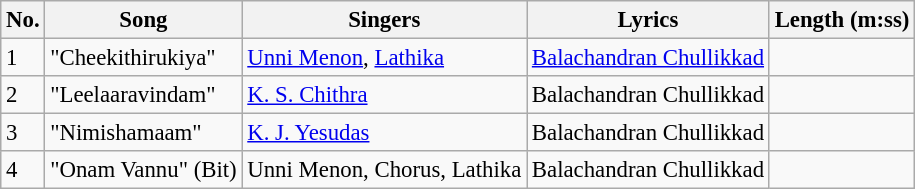<table class="wikitable" style="font-size:95%;">
<tr>
<th>No.</th>
<th>Song</th>
<th>Singers</th>
<th>Lyrics</th>
<th>Length (m:ss)</th>
</tr>
<tr>
<td>1</td>
<td>"Cheekithirukiya"</td>
<td><a href='#'>Unni Menon</a>, <a href='#'>Lathika</a></td>
<td><a href='#'>Balachandran Chullikkad</a></td>
<td></td>
</tr>
<tr>
<td>2</td>
<td>"Leelaaravindam"</td>
<td><a href='#'>K. S. Chithra</a></td>
<td>Balachandran Chullikkad</td>
<td></td>
</tr>
<tr>
<td>3</td>
<td>"Nimishamaam"</td>
<td><a href='#'>K. J. Yesudas</a></td>
<td>Balachandran Chullikkad</td>
<td></td>
</tr>
<tr>
<td>4</td>
<td>"Onam Vannu" (Bit)</td>
<td>Unni Menon, Chorus, Lathika</td>
<td>Balachandran Chullikkad</td>
<td></td>
</tr>
</table>
